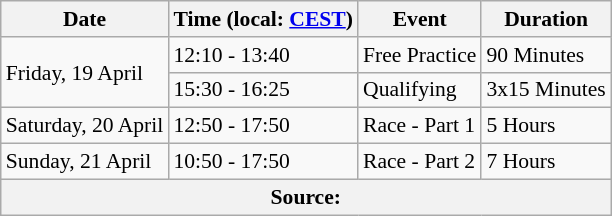<table class="wikitable" style="font-size:90%;">
<tr>
<th>Date</th>
<th>Time (local: <a href='#'>CEST</a>)</th>
<th>Event</th>
<th>Duration</th>
</tr>
<tr>
<td rowspan=2>Friday, 19 April</td>
<td>12:10 - 13:40</td>
<td>Free Practice</td>
<td>90 Minutes</td>
</tr>
<tr>
<td>15:30 - 16:25</td>
<td>Qualifying</td>
<td>3x15 Minutes</td>
</tr>
<tr>
<td>Saturday, 20 April</td>
<td>12:50 - 17:50</td>
<td>Race - Part 1</td>
<td>5 Hours</td>
</tr>
<tr>
<td rowspan=1>Sunday, 21 April</td>
<td>10:50 - 17:50</td>
<td>Race - Part 2</td>
<td>7 Hours</td>
</tr>
<tr>
<th colspan=4>Source:</th>
</tr>
</table>
